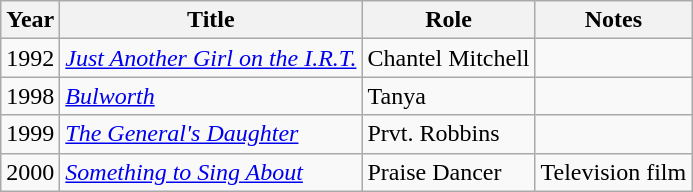<table class="wikitable sortable">
<tr>
<th>Year</th>
<th>Title</th>
<th>Role</th>
<th class="unsortable">Notes</th>
</tr>
<tr>
<td>1992</td>
<td><em><a href='#'>Just Another Girl on the I.R.T. </a></em></td>
<td>Chantel Mitchell</td>
<td></td>
</tr>
<tr>
<td>1998</td>
<td><em><a href='#'>Bulworth</a></em></td>
<td>Tanya</td>
<td></td>
</tr>
<tr>
<td>1999</td>
<td><em><a href='#'>The General's Daughter</a></em></td>
<td>Prvt. Robbins</td>
<td></td>
</tr>
<tr>
<td>2000</td>
<td><em><a href='#'>Something to Sing About</a></em></td>
<td>Praise Dancer</td>
<td>Television film</td>
</tr>
</table>
